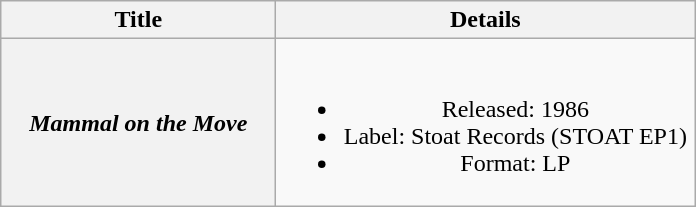<table class="wikitable plainrowheaders" style="text-align:center;" border="1">
<tr>
<th scope="col" style="width:11em;">Title</th>
<th scope="col" style="width:17em;">Details</th>
</tr>
<tr>
<th scope="row"><em>Mammal on the Move</em></th>
<td><br><ul><li>Released: 1986</li><li>Label: Stoat Records (STOAT EP1)</li><li>Format: LP</li></ul></td>
</tr>
</table>
